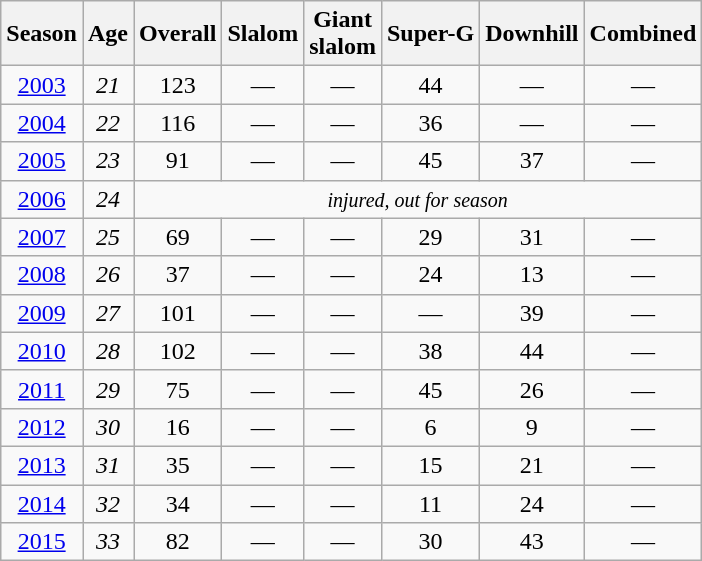<table class=wikitable style="text-align:center">
<tr>
<th>Season</th>
<th>Age</th>
<th>Overall</th>
<th>Slalom</th>
<th>Giant<br>slalom</th>
<th>Super-G</th>
<th>Downhill</th>
<th>Combined</th>
</tr>
<tr>
<td><a href='#'>2003</a></td>
<td><em>21</em></td>
<td>123</td>
<td>—</td>
<td>—</td>
<td>44</td>
<td>—</td>
<td>—</td>
</tr>
<tr>
<td><a href='#'>2004</a></td>
<td><em>22</em></td>
<td>116</td>
<td>—</td>
<td>—</td>
<td>36</td>
<td>—</td>
<td>—</td>
</tr>
<tr>
<td><a href='#'>2005</a></td>
<td><em>23</em></td>
<td>91</td>
<td>—</td>
<td>—</td>
<td>45</td>
<td>37</td>
<td>—</td>
</tr>
<tr>
<td><a href='#'>2006</a></td>
<td><em>24</em></td>
<td colspan=6><small><em>injured, out for season</em></small></td>
</tr>
<tr>
<td><a href='#'>2007</a></td>
<td><em>25</em></td>
<td>69</td>
<td>—</td>
<td>—</td>
<td>29</td>
<td>31</td>
<td>—</td>
</tr>
<tr>
<td><a href='#'>2008</a></td>
<td><em>26</em></td>
<td>37</td>
<td>—</td>
<td>—</td>
<td>24</td>
<td>13</td>
<td>—</td>
</tr>
<tr>
<td><a href='#'>2009</a></td>
<td><em>27</em></td>
<td>101</td>
<td>—</td>
<td>—</td>
<td>—</td>
<td>39</td>
<td>—</td>
</tr>
<tr>
<td><a href='#'>2010</a></td>
<td><em>28</em></td>
<td>102</td>
<td>—</td>
<td>—</td>
<td>38</td>
<td>44</td>
<td>—</td>
</tr>
<tr>
<td><a href='#'>2011</a></td>
<td><em>29</em></td>
<td>75</td>
<td>—</td>
<td>—</td>
<td>45</td>
<td>26</td>
<td>—</td>
</tr>
<tr>
<td><a href='#'>2012</a></td>
<td><em>30</em></td>
<td>16</td>
<td>—</td>
<td>—</td>
<td>6</td>
<td>9</td>
<td>—</td>
</tr>
<tr>
<td><a href='#'>2013</a></td>
<td><em>31</em></td>
<td>35</td>
<td>—</td>
<td>—</td>
<td>15</td>
<td>21</td>
<td>—</td>
</tr>
<tr>
<td><a href='#'>2014</a></td>
<td><em>32</em></td>
<td>34</td>
<td>—</td>
<td>—</td>
<td>11</td>
<td>24</td>
<td>—</td>
</tr>
<tr>
<td><a href='#'>2015</a></td>
<td><em>33</em></td>
<td>82</td>
<td>—</td>
<td>—</td>
<td>30</td>
<td>43</td>
<td>—</td>
</tr>
</table>
